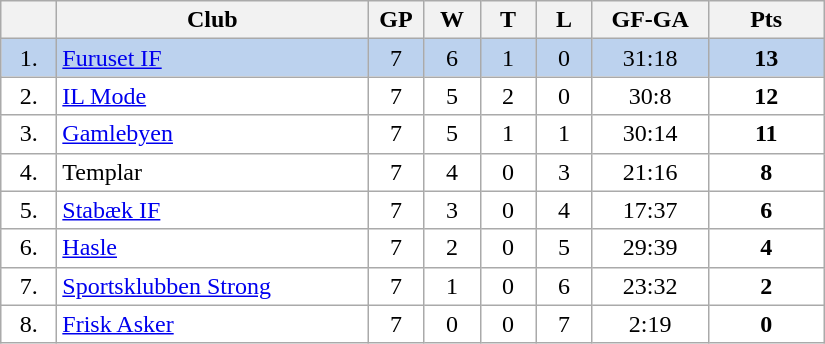<table class="wikitable">
<tr>
<th width="30"></th>
<th width="200">Club</th>
<th width="30">GP</th>
<th width="30">W</th>
<th width="30">T</th>
<th width="30">L</th>
<th width="70">GF-GA</th>
<th width="70">Pts</th>
</tr>
<tr bgcolor="#BCD2EE" align="center">
<td>1.</td>
<td align="left"><a href='#'>Furuset IF</a></td>
<td>7</td>
<td>6</td>
<td>1</td>
<td>0</td>
<td>31:18</td>
<td><strong>13</strong></td>
</tr>
<tr bgcolor="#FFFFFF" align="center">
<td>2.</td>
<td align="left"><a href='#'>IL Mode</a></td>
<td>7</td>
<td>5</td>
<td>2</td>
<td>0</td>
<td>30:8</td>
<td><strong>12</strong></td>
</tr>
<tr bgcolor="#FFFFFF" align="center">
<td>3.</td>
<td align="left"><a href='#'>Gamlebyen</a></td>
<td>7</td>
<td>5</td>
<td>1</td>
<td>1</td>
<td>30:14</td>
<td><strong>11</strong></td>
</tr>
<tr bgcolor="#FFFFFF" align="center">
<td>4.</td>
<td align="left">Templar</td>
<td>7</td>
<td>4</td>
<td>0</td>
<td>3</td>
<td>21:16</td>
<td><strong>8</strong></td>
</tr>
<tr bgcolor="#FFFFFF" align="center">
<td>5.</td>
<td align="left"><a href='#'>Stabæk IF</a></td>
<td>7</td>
<td>3</td>
<td>0</td>
<td>4</td>
<td>17:37</td>
<td><strong>6</strong></td>
</tr>
<tr bgcolor="#FFFFFF" align="center">
<td>6.</td>
<td align="left"><a href='#'>Hasle</a></td>
<td>7</td>
<td>2</td>
<td>0</td>
<td>5</td>
<td>29:39</td>
<td><strong>4</strong></td>
</tr>
<tr bgcolor="#FFFFFF" align="center">
<td>7.</td>
<td align="left"><a href='#'>Sportsklubben Strong</a></td>
<td>7</td>
<td>1</td>
<td>0</td>
<td>6</td>
<td>23:32</td>
<td><strong>2</strong></td>
</tr>
<tr bgcolor="#FFFFFF" align="center">
<td>8.</td>
<td align="left"><a href='#'>Frisk Asker</a></td>
<td>7</td>
<td>0</td>
<td>0</td>
<td>7</td>
<td>2:19</td>
<td><strong>0</strong></td>
</tr>
</table>
